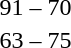<table style="text-align:center">
<tr>
<th width=200></th>
<th width=100></th>
<th width=200></th>
</tr>
<tr>
<td align=right></td>
<td>91 – 70</td>
<td align=left></td>
</tr>
<tr>
<td align=right></td>
<td>63 – 75</td>
<td align=left></td>
</tr>
</table>
